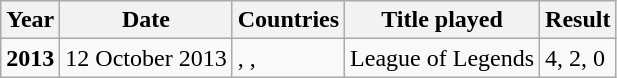<table class="wikitable">
<tr>
<th>Year</th>
<th>Date</th>
<th>Countries</th>
<th>Title played</th>
<th>Result</th>
</tr>
<tr>
<td><strong>2013</strong></td>
<td>12 October 2013</td>
<td>, , </td>
<td>League of Legends</td>
<td>4, 2, 0</td>
</tr>
</table>
